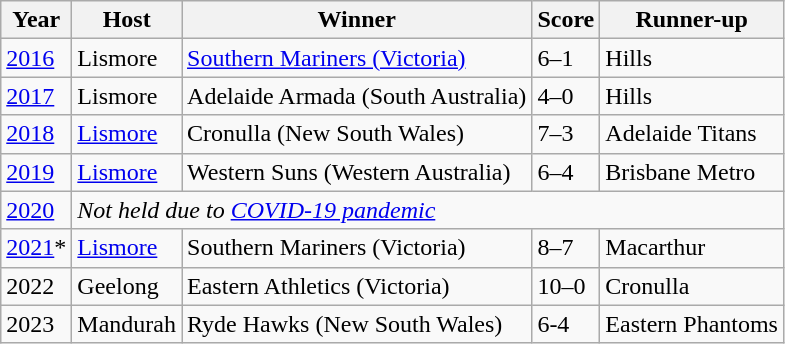<table class="wikitable">
<tr>
<th>Year</th>
<th>Host</th>
<th>Winner</th>
<th>Score</th>
<th>Runner-up</th>
</tr>
<tr>
<td><a href='#'>2016</a></td>
<td>Lismore</td>
<td><a href='#'>Southern Mariners (Victoria)</a></td>
<td>6–1</td>
<td>Hills</td>
</tr>
<tr>
<td><a href='#'>2017</a></td>
<td>Lismore</td>
<td>Adelaide Armada (South Australia)</td>
<td>4–0</td>
<td>Hills</td>
</tr>
<tr>
<td><a href='#'>2018</a></td>
<td><a href='#'>Lismore</a></td>
<td>Cronulla (New South Wales)</td>
<td>7–3</td>
<td>Adelaide Titans</td>
</tr>
<tr>
<td><a href='#'>2019</a></td>
<td><a href='#'>Lismore</a></td>
<td>Western Suns (Western Australia)</td>
<td>6–4</td>
<td>Brisbane Metro</td>
</tr>
<tr>
<td><a href='#'>2020</a></td>
<td colspan="4;"><em>Not held due to <a href='#'>COVID-19 pandemic</a></em></td>
</tr>
<tr>
<td><a href='#'>2021</a>*</td>
<td><a href='#'>Lismore</a></td>
<td>Southern Mariners (Victoria)</td>
<td>8–7</td>
<td>Macarthur</td>
</tr>
<tr>
<td>2022</td>
<td>Geelong</td>
<td>Eastern Athletics (Victoria)</td>
<td>10–0</td>
<td>Cronulla</td>
</tr>
<tr>
<td>2023</td>
<td>Mandurah</td>
<td>Ryde Hawks (New South Wales)</td>
<td>6-4</td>
<td>Eastern Phantoms</td>
</tr>
</table>
